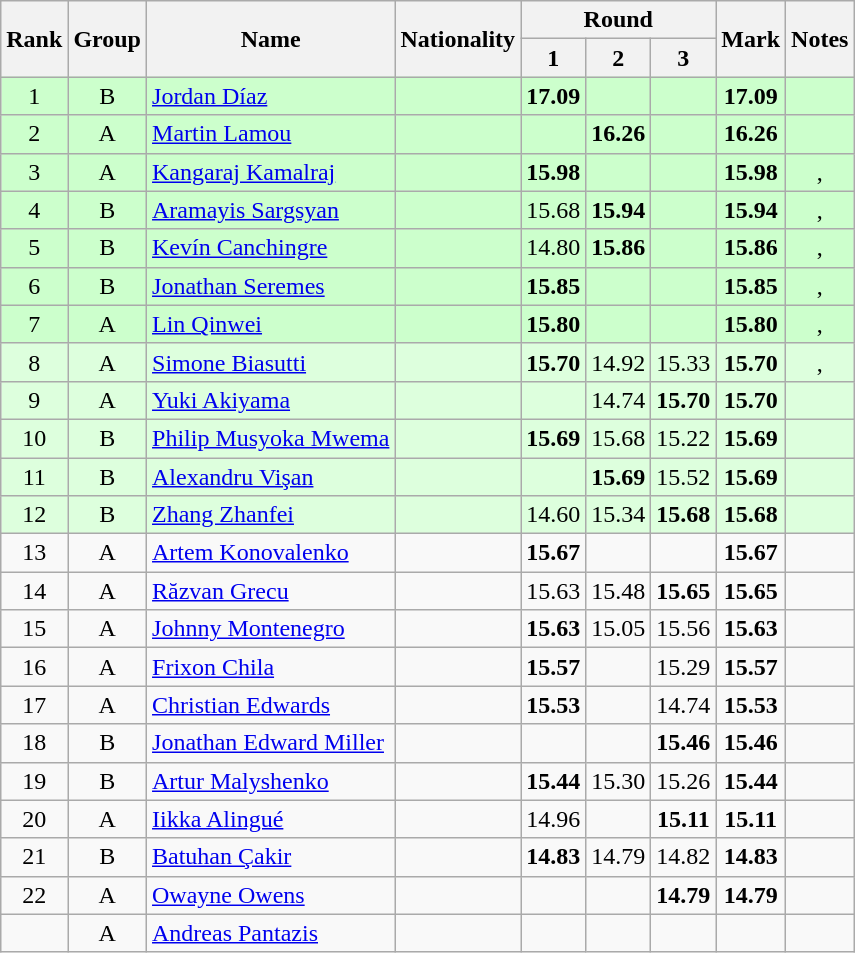<table class="wikitable sortable" style="text-align:center">
<tr>
<th rowspan=2>Rank</th>
<th rowspan=2>Group</th>
<th rowspan=2>Name</th>
<th rowspan=2>Nationality</th>
<th colspan=3>Round</th>
<th rowspan=2>Mark</th>
<th rowspan=2>Notes</th>
</tr>
<tr>
<th>1</th>
<th>2</th>
<th>3</th>
</tr>
<tr bgcolor=ccffcc>
<td>1</td>
<td>B</td>
<td align=left><a href='#'>Jordan Díaz</a></td>
<td align=left></td>
<td><strong>17.09</strong></td>
<td></td>
<td></td>
<td><strong>17.09</strong></td>
<td></td>
</tr>
<tr bgcolor=ccffcc>
<td>2</td>
<td>A</td>
<td align=left><a href='#'>Martin Lamou</a></td>
<td align=left></td>
<td></td>
<td><strong>16.26</strong></td>
<td></td>
<td><strong>16.26</strong></td>
<td></td>
</tr>
<tr bgcolor=ccffcc>
<td>3</td>
<td>A</td>
<td align=left><a href='#'>Kangaraj Kamalraj</a></td>
<td align=left></td>
<td><strong>15.98</strong></td>
<td></td>
<td></td>
<td><strong>15.98</strong></td>
<td>, </td>
</tr>
<tr bgcolor=ccffcc>
<td>4</td>
<td>B</td>
<td align=left><a href='#'>Aramayis Sargsyan</a></td>
<td align=left></td>
<td>15.68</td>
<td><strong>15.94</strong></td>
<td></td>
<td><strong>15.94</strong></td>
<td>, </td>
</tr>
<tr bgcolor=ccffcc>
<td>5</td>
<td>B</td>
<td align=left><a href='#'>Kevín Canchingre</a></td>
<td align=left></td>
<td>14.80</td>
<td><strong>15.86</strong></td>
<td></td>
<td><strong>15.86</strong></td>
<td>, </td>
</tr>
<tr bgcolor=ccffcc>
<td>6</td>
<td>B</td>
<td align=left><a href='#'>Jonathan Seremes</a></td>
<td align=left></td>
<td><strong>15.85</strong></td>
<td></td>
<td></td>
<td><strong>15.85</strong></td>
<td>, </td>
</tr>
<tr bgcolor=ccffcc>
<td>7</td>
<td>A</td>
<td align=left><a href='#'>Lin Qinwei</a></td>
<td align=left></td>
<td><strong>15.80</strong></td>
<td></td>
<td></td>
<td><strong>15.80</strong></td>
<td>, </td>
</tr>
<tr bgcolor=ddffdd>
<td>8</td>
<td>A</td>
<td align=left><a href='#'>Simone Biasutti</a></td>
<td align=left></td>
<td><strong>15.70</strong></td>
<td>14.92</td>
<td>15.33</td>
<td><strong>15.70</strong></td>
<td>, </td>
</tr>
<tr bgcolor=ddffdd>
<td>9</td>
<td>A</td>
<td align=left><a href='#'>Yuki Akiyama</a></td>
<td align=left></td>
<td></td>
<td>14.74</td>
<td><strong>15.70</strong></td>
<td><strong>15.70</strong></td>
<td></td>
</tr>
<tr bgcolor=ddffdd>
<td>10</td>
<td>B</td>
<td align=left><a href='#'>Philip Musyoka Mwema</a></td>
<td align=left></td>
<td><strong>15.69</strong></td>
<td>15.68</td>
<td>15.22</td>
<td><strong>15.69</strong></td>
<td></td>
</tr>
<tr bgcolor=ddffdd>
<td>11</td>
<td>B</td>
<td align=left><a href='#'>Alexandru Vişan</a></td>
<td align=left></td>
<td></td>
<td><strong>15.69</strong></td>
<td>15.52</td>
<td><strong>15.69</strong></td>
<td></td>
</tr>
<tr bgcolor=ddffdd>
<td>12</td>
<td>B</td>
<td align=left><a href='#'>Zhang Zhanfei</a></td>
<td align=left></td>
<td>14.60</td>
<td>15.34</td>
<td><strong>15.68</strong></td>
<td><strong>15.68</strong></td>
<td></td>
</tr>
<tr>
<td>13</td>
<td>A</td>
<td align=left><a href='#'>Artem Konovalenko</a></td>
<td align=left></td>
<td><strong>15.67</strong></td>
<td></td>
<td></td>
<td><strong>15.67</strong></td>
<td></td>
</tr>
<tr>
<td>14</td>
<td>A</td>
<td align=left><a href='#'>Răzvan Grecu</a></td>
<td align=left></td>
<td>15.63</td>
<td>15.48</td>
<td><strong>15.65</strong></td>
<td><strong>15.65</strong></td>
<td></td>
</tr>
<tr>
<td>15</td>
<td>A</td>
<td align=left><a href='#'>Johnny Montenegro</a></td>
<td align=left></td>
<td><strong>15.63</strong></td>
<td>15.05</td>
<td>15.56</td>
<td><strong>15.63</strong></td>
<td></td>
</tr>
<tr>
<td>16</td>
<td>A</td>
<td align=left><a href='#'>Frixon Chila</a></td>
<td align=left></td>
<td><strong>15.57</strong></td>
<td></td>
<td>15.29</td>
<td><strong>15.57</strong></td>
<td></td>
</tr>
<tr>
<td>17</td>
<td>A</td>
<td align=left><a href='#'>Christian Edwards</a></td>
<td align=left></td>
<td><strong>15.53</strong></td>
<td></td>
<td>14.74</td>
<td><strong>15.53</strong></td>
<td></td>
</tr>
<tr>
<td>18</td>
<td>B</td>
<td align=left><a href='#'>Jonathan Edward Miller</a></td>
<td align=left></td>
<td></td>
<td></td>
<td><strong>15.46</strong></td>
<td><strong>15.46</strong></td>
<td></td>
</tr>
<tr>
<td>19</td>
<td>B</td>
<td align=left><a href='#'>Artur Malyshenko</a></td>
<td align=left></td>
<td><strong>15.44</strong></td>
<td>15.30</td>
<td>15.26</td>
<td><strong>15.44</strong></td>
<td></td>
</tr>
<tr>
<td>20</td>
<td>A</td>
<td align=left><a href='#'>Iikka Alingué</a></td>
<td align=left></td>
<td>14.96</td>
<td></td>
<td><strong>15.11</strong></td>
<td><strong>15.11</strong></td>
<td></td>
</tr>
<tr>
<td>21</td>
<td>B</td>
<td align=left><a href='#'>Batuhan Çakir</a></td>
<td align=left></td>
<td><strong>14.83</strong></td>
<td>14.79</td>
<td>14.82</td>
<td><strong>14.83</strong></td>
<td></td>
</tr>
<tr>
<td>22</td>
<td>A</td>
<td align=left><a href='#'>Owayne Owens</a></td>
<td align=left></td>
<td></td>
<td></td>
<td><strong>14.79</strong></td>
<td><strong>14.79</strong></td>
<td></td>
</tr>
<tr>
<td></td>
<td>A</td>
<td align=left><a href='#'>Andreas Pantazis</a></td>
<td align=left></td>
<td></td>
<td></td>
<td></td>
<td></td>
<td></td>
</tr>
</table>
